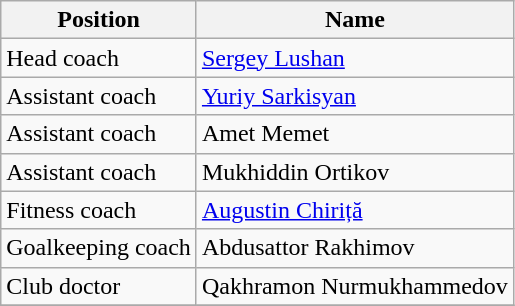<table class="wikitable">
<tr>
<th>Position</th>
<th>Name</th>
</tr>
<tr>
<td>Head coach</td>
<td> <a href='#'>Sergey Lushan</a></td>
</tr>
<tr>
<td>Assistant coach</td>
<td> <a href='#'>Yuriy Sarkisyan</a></td>
</tr>
<tr>
<td>Assistant coach</td>
<td> Amet Memet</td>
</tr>
<tr>
<td>Assistant coach</td>
<td> Mukhiddin Ortikov</td>
</tr>
<tr>
<td>Fitness coach</td>
<td> <a href='#'>Augustin Chiriță</a></td>
</tr>
<tr>
<td>Goalkeeping coach</td>
<td> Abdusattor Rakhimov</td>
</tr>
<tr>
<td>Club doctor</td>
<td> Qakhramon Nurmukhammedov</td>
</tr>
<tr>
</tr>
</table>
